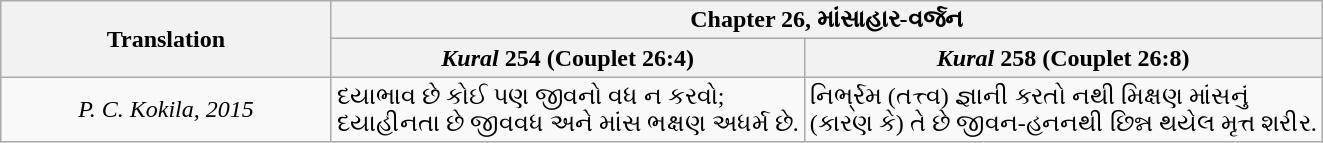<table class="wikitable">
<tr>
<th style="text-align:center; width:25%;" rowspan="2">Translation</th>
<th colspan="2">Chapter 26, માંસાહાર-વર્જન</th>
</tr>
<tr>
<th><em>Kural</em> 254 (Couplet 26:4)</th>
<th><em>Kural</em> 258 (Couplet 26:8)</th>
</tr>
<tr>
<td style="text-align:center;"><em>P. C. Kokila, 2015</em></td>
<td>દયાભાવ છે કોઈ પણ જીવનો વધ ન કરવો;<br>દયાહીનતા છે જીવવધ અને માંસ ભક્ષણ અધર્મ છે.</td>
<td>નિર્ભ્રમ (તત્ત્વ) જ્ઞાની કરતો નથી મિક્ષણ માંસનું<br>(કારણ કે) તે છે જીવન-હનનથી છિન્ન થયેલ મૃત્ત શરીર.</td>
</tr>
</table>
